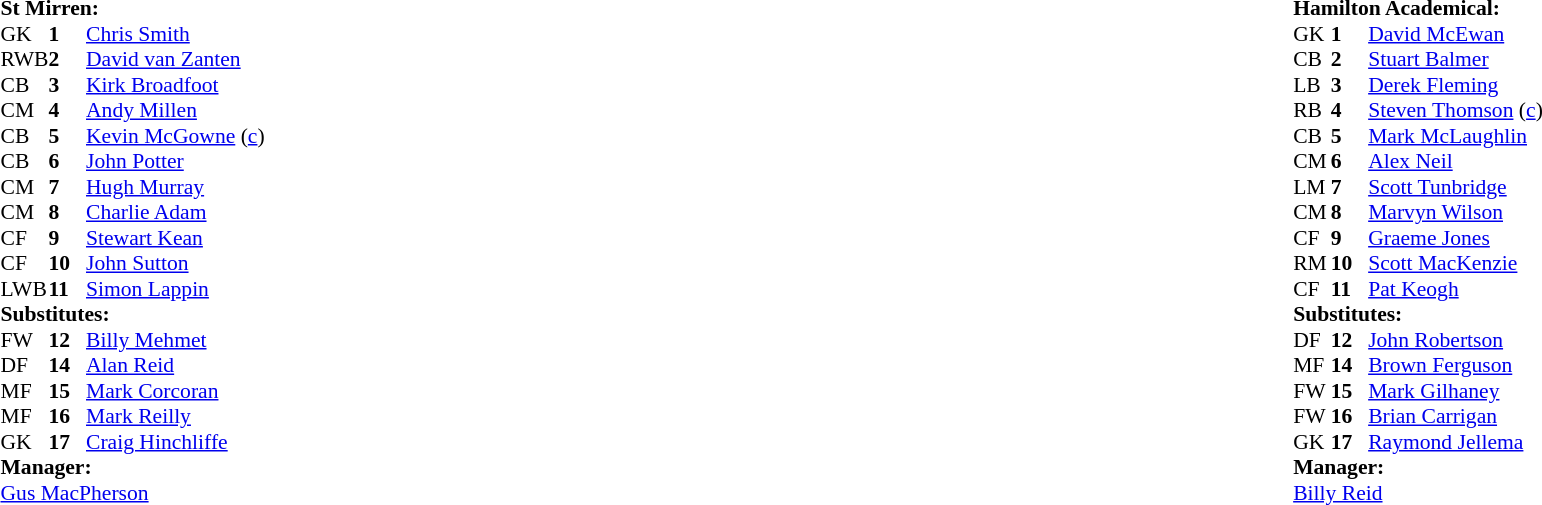<table width="100%">
<tr>
<td valign="top" width="40%"><br><table style="font-size: 90%" cellspacing="0" cellpadding="0">
<tr>
<td colspan="4"><strong>St Mirren:</strong></td>
</tr>
<tr>
<th width="25"></th>
<th width="25"></th>
</tr>
<tr>
<td>GK</td>
<td><strong>1</strong></td>
<td> <a href='#'>Chris Smith</a></td>
</tr>
<tr>
<td>RWB</td>
<td><strong>2</strong></td>
<td> <a href='#'>David van Zanten</a></td>
</tr>
<tr>
<td>CB</td>
<td><strong>3</strong></td>
<td> <a href='#'>Kirk Broadfoot</a></td>
<td></td>
</tr>
<tr>
<td>CM</td>
<td><strong>4</strong></td>
<td> <a href='#'>Andy Millen</a></td>
<td></td>
<td></td>
</tr>
<tr>
<td>CB</td>
<td><strong>5</strong></td>
<td> <a href='#'>Kevin McGowne</a> (<a href='#'>c</a>)</td>
</tr>
<tr>
<td>CB</td>
<td><strong>6</strong></td>
<td> <a href='#'>John Potter</a></td>
</tr>
<tr>
<td>CM</td>
<td><strong>7</strong></td>
<td> <a href='#'>Hugh Murray</a></td>
<td></td>
</tr>
<tr>
<td>CM</td>
<td><strong>8</strong></td>
<td> <a href='#'>Charlie Adam</a></td>
<td></td>
<td></td>
</tr>
<tr>
<td>CF</td>
<td><strong>9</strong></td>
<td> <a href='#'>Stewart Kean</a></td>
</tr>
<tr>
<td>CF</td>
<td><strong>10</strong></td>
<td> <a href='#'>John Sutton</a></td>
</tr>
<tr>
<td>LWB</td>
<td><strong>11</strong></td>
<td> <a href='#'>Simon Lappin</a></td>
</tr>
<tr>
<td colspan=4><strong>Substitutes:</strong></td>
</tr>
<tr>
<td>FW</td>
<td><strong>12</strong></td>
<td> <a href='#'>Billy Mehmet</a></td>
<td></td>
<td></td>
</tr>
<tr>
<td>DF</td>
<td><strong>14</strong></td>
<td> <a href='#'>Alan Reid</a></td>
</tr>
<tr>
<td>MF</td>
<td><strong>15</strong></td>
<td> <a href='#'>Mark Corcoran</a></td>
</tr>
<tr>
<td>MF</td>
<td><strong>16</strong></td>
<td> <a href='#'>Mark Reilly</a></td>
<td></td>
<td></td>
</tr>
<tr>
<td>GK</td>
<td><strong>17</strong></td>
<td> <a href='#'>Craig Hinchliffe</a></td>
</tr>
<tr>
<td colspan=3><strong>Manager:</strong></td>
</tr>
<tr>
<td colspan="4"> <a href='#'>Gus MacPherson</a></td>
</tr>
</table>
</td>
<td valign="top"></td>
<td valign="top" width="50%"><br><table style="font-size: 90%" cellspacing="0" cellpadding="0" align="center">
<tr>
<td colspan="4"><strong>Hamilton Academical:</strong></td>
</tr>
<tr>
<th width="25"></th>
<th width="25"></th>
</tr>
<tr>
<td>GK</td>
<td><strong>1</strong></td>
<td> <a href='#'>David McEwan</a></td>
</tr>
<tr>
<td>CB</td>
<td><strong>2</strong></td>
<td> <a href='#'>Stuart Balmer</a></td>
<td></td>
<td></td>
</tr>
<tr>
<td>LB</td>
<td><strong>3</strong></td>
<td> <a href='#'>Derek Fleming</a></td>
</tr>
<tr>
<td>RB</td>
<td><strong>4</strong></td>
<td> <a href='#'>Steven Thomson</a> (<a href='#'>c</a>)</td>
<td></td>
</tr>
<tr>
<td>CB</td>
<td><strong>5</strong></td>
<td> <a href='#'>Mark McLaughlin</a></td>
</tr>
<tr>
<td>CM</td>
<td><strong>6</strong></td>
<td> <a href='#'>Alex Neil</a></td>
</tr>
<tr>
<td>LM</td>
<td><strong>7</strong></td>
<td> <a href='#'>Scott Tunbridge</a></td>
<td></td>
</tr>
<tr>
<td>CM</td>
<td><strong>8</strong></td>
<td> <a href='#'>Marvyn Wilson</a></td>
</tr>
<tr>
<td>CF</td>
<td><strong>9</strong></td>
<td> <a href='#'>Graeme Jones</a></td>
<td></td>
<td></td>
</tr>
<tr>
<td>RM</td>
<td><strong>10</strong></td>
<td> <a href='#'>Scott MacKenzie</a></td>
</tr>
<tr>
<td>CF</td>
<td><strong>11</strong></td>
<td> <a href='#'>Pat Keogh</a></td>
<td></td>
<td></td>
</tr>
<tr>
<td colspan=3><strong>Substitutes:</strong></td>
</tr>
<tr>
<td>DF</td>
<td><strong>12</strong></td>
<td> <a href='#'>John Robertson</a></td>
<td></td>
<td></td>
</tr>
<tr>
<td>MF</td>
<td><strong>14</strong></td>
<td> <a href='#'>Brown Ferguson</a></td>
</tr>
<tr>
<td>FW</td>
<td><strong>15</strong></td>
<td> <a href='#'>Mark Gilhaney</a></td>
<td></td>
<td></td>
</tr>
<tr>
<td>FW</td>
<td><strong>16</strong></td>
<td> <a href='#'>Brian Carrigan</a></td>
<td></td>
<td></td>
</tr>
<tr>
<td>GK</td>
<td><strong>17</strong></td>
<td> <a href='#'>Raymond Jellema</a></td>
</tr>
<tr>
<td colspan=3><strong>Manager:</strong></td>
</tr>
<tr>
<td colspan="4"> <a href='#'>Billy Reid</a></td>
</tr>
</table>
</td>
</tr>
</table>
